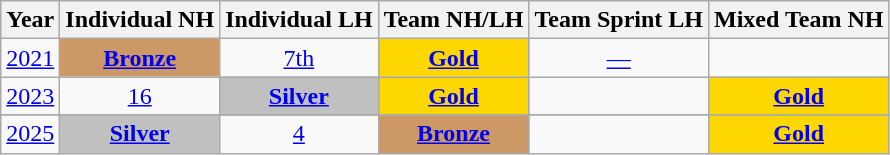<table class="wikitable" "text-align:center;">
<tr>
<th>Year</th>
<th>Individual NH</th>
<th>Individual LH</th>
<th>Team NH/LH</th>
<th>Team Sprint LH</th>
<th>Mixed Team NH</th>
</tr>
<tr align=center>
<td><a href='#'>2021</a></td>
<td style="background:#c96;"><a href='#'><strong>Bronze</strong></a></td>
<td><a href='#'>7th</a></td>
<td style="background:gold;"><a href='#'><strong>Gold</strong></a></td>
<td><a href='#'>—</a></td>
<td></td>
</tr>
<tr align=center>
<td><a href='#'>2023</a></td>
<td><a href='#'>16</a></td>
<td style="background:silver;"><a href='#'><strong>Silver</strong></a></td>
<td style="background:gold;"><a href='#'><strong>Gold</strong></a></td>
<td></td>
<td style="background:gold;"><a href='#'><strong>Gold</strong></a></td>
</tr>
<tr>
</tr>
<tr align=center>
<td><a href='#'>2025</a></td>
<td style="background:silver;"><a href='#'><strong>Silver</strong></a></td>
<td><a href='#'>4</a></td>
<td style="background:#c96;"><a href='#'><strong>Bronze</strong></a></td>
<td></td>
<td style="background:gold;"><a href='#'><strong>Gold</strong></a></td>
</tr>
</table>
